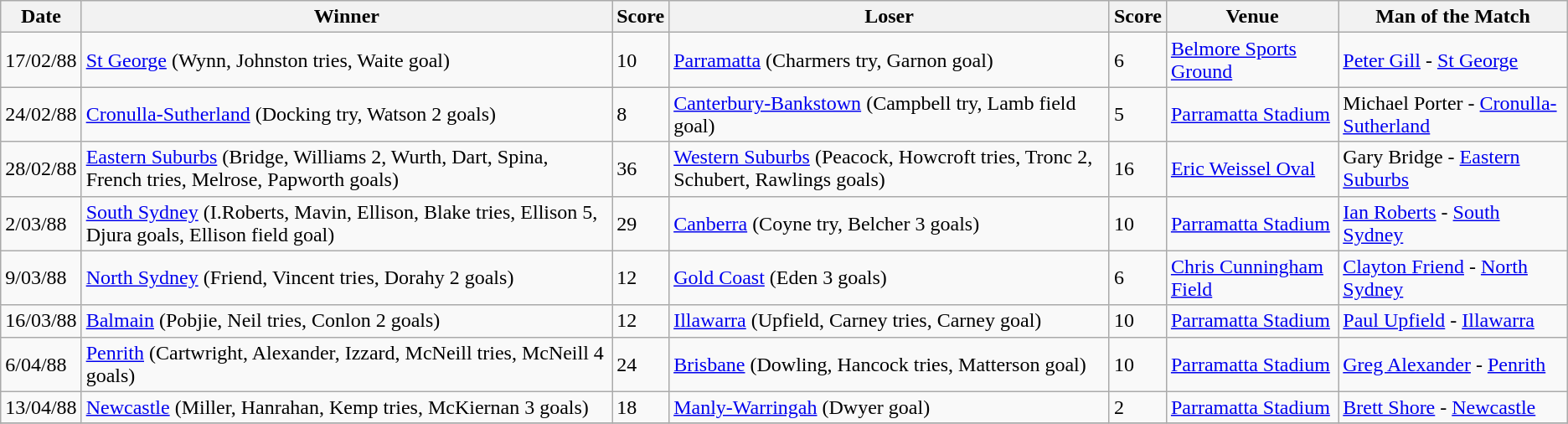<table class="wikitable">
<tr>
<th>Date</th>
<th>Winner</th>
<th>Score</th>
<th>Loser</th>
<th>Score</th>
<th>Venue</th>
<th>Man of the Match</th>
</tr>
<tr>
<td>17/02/88</td>
<td> <a href='#'>St George</a> (Wynn, Johnston tries, Waite goal)</td>
<td>10</td>
<td> <a href='#'>Parramatta</a> (Charmers try, Garnon goal)</td>
<td>6</td>
<td><a href='#'>Belmore Sports Ground</a></td>
<td><a href='#'>Peter Gill</a> - <a href='#'>St George</a></td>
</tr>
<tr>
<td>24/02/88</td>
<td> <a href='#'>Cronulla-Sutherland</a> (Docking try, Watson 2 goals)</td>
<td>8</td>
<td> <a href='#'>Canterbury-Bankstown</a> (Campbell try, Lamb field goal)</td>
<td>5</td>
<td><a href='#'>Parramatta Stadium</a></td>
<td>Michael Porter - <a href='#'>Cronulla-Sutherland</a></td>
</tr>
<tr>
<td>28/02/88</td>
<td> <a href='#'>Eastern Suburbs</a> (Bridge, Williams 2, Wurth, Dart, Spina, French tries, Melrose, Papworth goals)</td>
<td>36</td>
<td> <a href='#'>Western Suburbs</a> (Peacock, Howcroft tries, Tronc 2, Schubert, Rawlings goals)</td>
<td>16</td>
<td><a href='#'>Eric Weissel Oval</a></td>
<td>Gary Bridge - <a href='#'>Eastern Suburbs</a></td>
</tr>
<tr>
<td>2/03/88</td>
<td> <a href='#'>South Sydney</a> (I.Roberts, Mavin, Ellison, Blake tries, Ellison 5, Djura goals, Ellison field goal)</td>
<td>29</td>
<td> <a href='#'>Canberra</a> (Coyne try, Belcher 3 goals)</td>
<td>10</td>
<td><a href='#'>Parramatta Stadium</a></td>
<td><a href='#'>Ian Roberts</a> - <a href='#'>South Sydney</a></td>
</tr>
<tr>
<td>9/03/88</td>
<td> <a href='#'>North Sydney</a> (Friend, Vincent tries, Dorahy 2 goals)</td>
<td>12</td>
<td> <a href='#'>Gold Coast</a> (Eden 3 goals)</td>
<td>6</td>
<td><a href='#'>Chris Cunningham Field</a></td>
<td><a href='#'>Clayton Friend</a> - <a href='#'>North Sydney</a></td>
</tr>
<tr>
<td>16/03/88</td>
<td> <a href='#'>Balmain</a> (Pobjie, Neil tries, Conlon 2 goals)</td>
<td>12</td>
<td> <a href='#'>Illawarra</a> (Upfield, Carney tries, Carney goal)</td>
<td>10</td>
<td><a href='#'>Parramatta Stadium</a></td>
<td><a href='#'>Paul Upfield</a> - <a href='#'>Illawarra</a></td>
</tr>
<tr>
<td>6/04/88</td>
<td> <a href='#'>Penrith</a> (Cartwright, Alexander, Izzard, McNeill tries, McNeill 4 goals)</td>
<td>24</td>
<td> <a href='#'>Brisbane</a> (Dowling, Hancock tries, Matterson goal)</td>
<td>10</td>
<td><a href='#'>Parramatta Stadium</a></td>
<td><a href='#'>Greg Alexander</a> - <a href='#'>Penrith</a></td>
</tr>
<tr>
<td>13/04/88</td>
<td> <a href='#'>Newcastle</a> (Miller, Hanrahan, Kemp tries, McKiernan 3 goals)</td>
<td>18</td>
<td> <a href='#'>Manly-Warringah</a> (Dwyer goal)</td>
<td>2</td>
<td><a href='#'>Parramatta Stadium</a></td>
<td><a href='#'>Brett Shore</a> - <a href='#'>Newcastle</a></td>
</tr>
<tr>
</tr>
</table>
